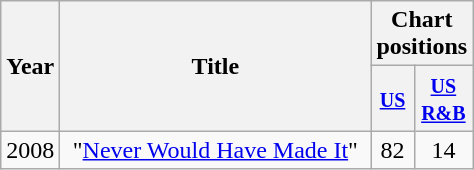<table class="wikitable">
<tr>
<th style="width:20px;" rowspan="2">Year</th>
<th style="width:200px;" rowspan="2">Title</th>
<th colspan="13">Chart positions</th>
</tr>
<tr>
<th style="width:20px;"><small><a href='#'>US</a></small></th>
<th style="width:20px;"><small><a href='#'>US<br>R&B</a></small></th>
</tr>
<tr style="text-align:center; vertical-align:top;">
<td>2008</td>
<td>"<a href='#'>Never Would Have Made It</a>"</td>
<td>82</td>
<td>14</td>
</tr>
</table>
